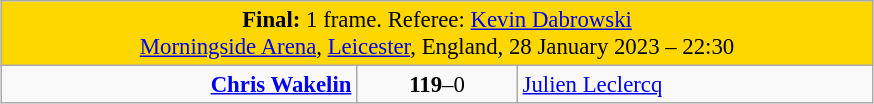<table class="wikitable" style="font-size: 95%; margin: 1em auto 1em auto;">
<tr>
<td colspan="3" align="center" bgcolor="#ffd700"><strong>Final:</strong> 1 frame. Referee: <a href='#'>Kevin Dabrowski</a><br> <a href='#'>Morningside Arena</a>, <a href='#'>Leicester</a>, England, 28 January 2023 – 22:30</td>
</tr>
<tr>
<td width="230" align="right"><strong><a href='#'>Chris Wakelin</a></strong><br></td>
<td width="100" align="center"><strong>119</strong>–0</td>
<td width="230"><a href='#'>Julien Leclercq</a><br></td>
</tr>
</table>
